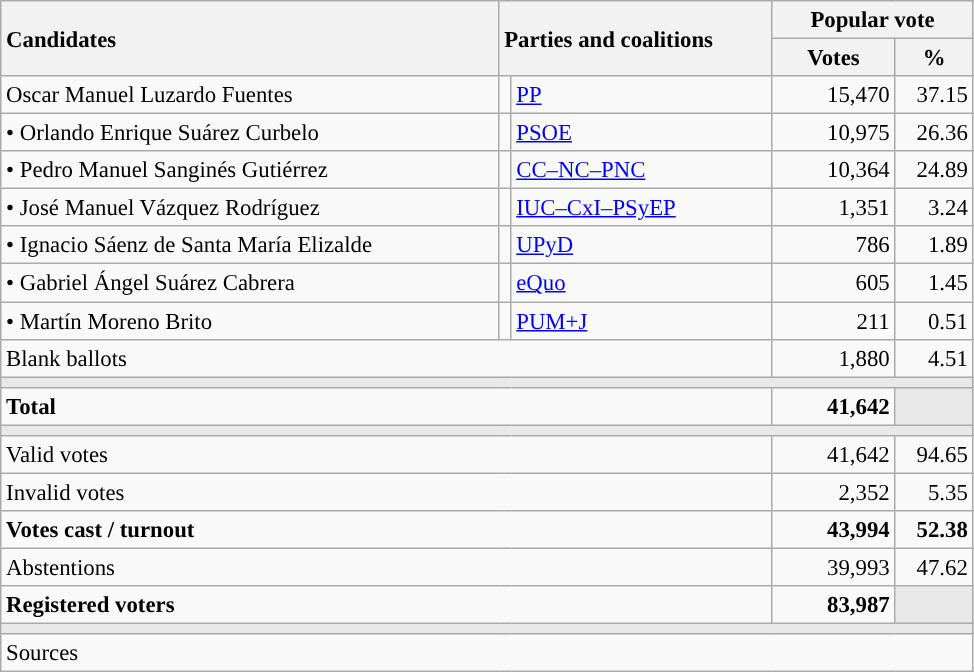<table class="wikitable" style="text-align:right; font-size:95%;">
<tr>
<th style="text-align:left;" rowspan="2" width="325">Candidates</th>
<th style="text-align:left;" rowspan="2" colspan="2" width="175">Parties and coalitions</th>
<th colspan="2">Popular vote</th>
</tr>
<tr>
<th width="75">Votes</th>
<th width="45">%</th>
</tr>
<tr>
<td align="left"> Oscar Manuel Luzardo Fuentes</td>
<td width="1" style="color:inherit;background:"></td>
<td align="left"><a href='#'>PP</a></td>
<td>15,470</td>
<td>37.15</td>
</tr>
<tr>
<td align="left">• Orlando Enrique Suárez Curbelo</td>
<td style="color:inherit;background:"></td>
<td align="left"><a href='#'>PSOE</a></td>
<td>10,975</td>
<td>26.36</td>
</tr>
<tr>
<td align="left">• Pedro Manuel Sanginés Gutiérrez</td>
<td style="color:inherit;background:"></td>
<td align="left"><a href='#'>CC–NC–PNC</a></td>
<td>10,364</td>
<td>24.89</td>
</tr>
<tr>
<td align="left">• José Manuel Vázquez Rodríguez</td>
<td style="color:inherit;background:"></td>
<td align="left"><a href='#'>IUC–CxI–PSyEP</a></td>
<td>1,351</td>
<td>3.24</td>
</tr>
<tr>
<td align="left">• Ignacio Sáenz de Santa María Elizalde</td>
<td style="color:inherit;background:"></td>
<td align="left"><a href='#'>UPyD</a></td>
<td>786</td>
<td>1.89</td>
</tr>
<tr>
<td align="left">• Gabriel Ángel Suárez Cabrera</td>
<td style="color:inherit;background:"></td>
<td align="left"><a href='#'>eQuo</a></td>
<td>605</td>
<td>1.45</td>
</tr>
<tr>
<td align="left">• Martín Moreno Brito</td>
<td style="color:inherit;background:"></td>
<td align="left"><a href='#'>PUM+J</a></td>
<td>211</td>
<td>0.51</td>
</tr>
<tr>
<td align="left" colspan="3">Blank ballots</td>
<td>1,880</td>
<td>4.51</td>
</tr>
<tr>
<td colspan="5" bgcolor="#E9E9E9"></td>
</tr>
<tr style="font-weight:bold;">
<td align="left" colspan="3">Total</td>
<td>41,642</td>
<td bgcolor="#E9E9E9"></td>
</tr>
<tr>
<td colspan="5" bgcolor="#E9E9E9"></td>
</tr>
<tr>
<td align="left" colspan="3">Valid votes</td>
<td>41,642</td>
<td>94.65</td>
</tr>
<tr>
<td align="left" colspan="3">Invalid votes</td>
<td>2,352</td>
<td>5.35</td>
</tr>
<tr style="font-weight:bold;">
<td align="left" colspan="3">Votes cast / turnout</td>
<td>43,994</td>
<td>52.38</td>
</tr>
<tr>
<td align="left" colspan="3">Abstentions</td>
<td>39,993</td>
<td>47.62</td>
</tr>
<tr style="font-weight:bold;">
<td align="left" colspan="3">Registered voters</td>
<td>83,987</td>
<td bgcolor="#E9E9E9"></td>
</tr>
<tr>
<td colspan="5" bgcolor="#E9E9E9"></td>
</tr>
<tr>
<td align="left" colspan="5">Sources</td>
</tr>
</table>
